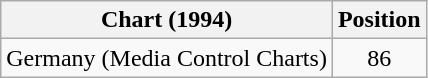<table class="wikitable sortable">
<tr>
<th>Chart (1994)</th>
<th>Position</th>
</tr>
<tr>
<td>Germany (Media Control Charts)</td>
<td align="center">86</td>
</tr>
</table>
